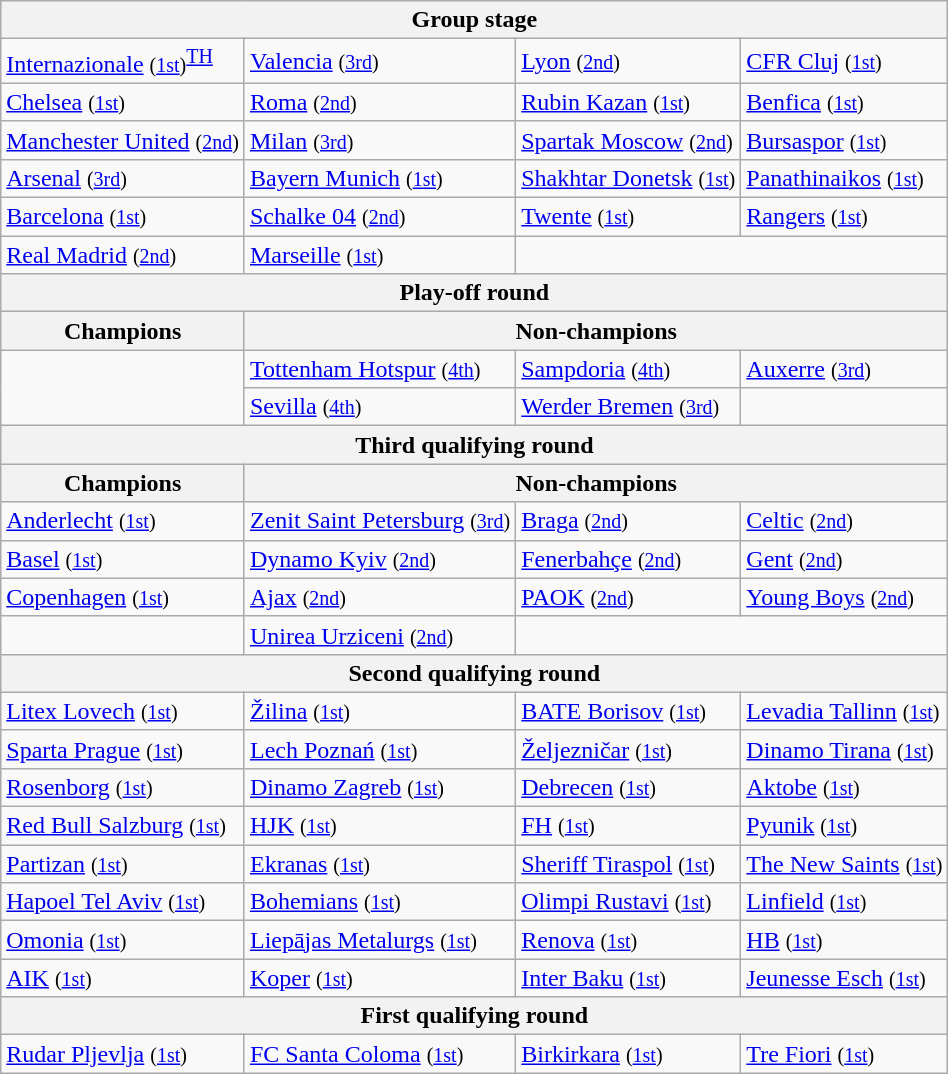<table class="wikitable">
<tr>
<th colspan="4">Group stage</th>
</tr>
<tr>
<td> <a href='#'>Internazionale</a> <small>(<a href='#'>1st</a>)</small><sup><a href='#'>TH</a></sup></td>
<td> <a href='#'>Valencia</a> <small>(<a href='#'>3rd</a>)</small></td>
<td> <a href='#'>Lyon</a> <small>(<a href='#'>2nd</a>)</small></td>
<td> <a href='#'>CFR Cluj</a> <small>(<a href='#'>1st</a>)</small></td>
</tr>
<tr>
<td> <a href='#'>Chelsea</a> <small>(<a href='#'>1st</a>)</small></td>
<td> <a href='#'>Roma</a> <small>(<a href='#'>2nd</a>)</small></td>
<td> <a href='#'>Rubin Kazan</a> <small>(<a href='#'>1st</a>)</small></td>
<td> <a href='#'>Benfica</a> <small>(<a href='#'>1st</a>)</small></td>
</tr>
<tr>
<td> <a href='#'>Manchester United</a> <small>(<a href='#'>2nd</a>)</small></td>
<td> <a href='#'>Milan</a> <small>(<a href='#'>3rd</a>)</small></td>
<td> <a href='#'>Spartak Moscow</a> <small>(<a href='#'>2nd</a>)</small></td>
<td> <a href='#'>Bursaspor</a> <small>(<a href='#'>1st</a>)</small></td>
</tr>
<tr>
<td> <a href='#'>Arsenal</a> <small>(<a href='#'>3rd</a>)</small></td>
<td> <a href='#'>Bayern Munich</a> <small>(<a href='#'>1st</a>)</small></td>
<td> <a href='#'>Shakhtar Donetsk</a> <small>(<a href='#'>1st</a>)</small></td>
<td> <a href='#'>Panathinaikos</a> <small>(<a href='#'>1st</a>)</small></td>
</tr>
<tr>
<td> <a href='#'>Barcelona</a> <small>(<a href='#'>1st</a>)</small></td>
<td> <a href='#'>Schalke 04</a> <small>(<a href='#'>2nd</a>)</small></td>
<td> <a href='#'>Twente</a> <small>(<a href='#'>1st</a>)</small></td>
<td> <a href='#'>Rangers</a> <small>(<a href='#'>1st</a>)</small></td>
</tr>
<tr>
<td> <a href='#'>Real Madrid</a> <small>(<a href='#'>2nd</a>)</small></td>
<td> <a href='#'>Marseille</a> <small>(<a href='#'>1st</a>)</small></td>
<td colspan="2"></td>
</tr>
<tr>
<th colspan="4">Play-off round</th>
</tr>
<tr>
<th>Champions</th>
<th colspan="3">Non-champions</th>
</tr>
<tr>
<td rowspan="2"></td>
<td> <a href='#'>Tottenham Hotspur</a> <small>(<a href='#'>4th</a>)</small></td>
<td> <a href='#'>Sampdoria</a> <small>(<a href='#'>4th</a>)</small></td>
<td> <a href='#'>Auxerre</a> <small>(<a href='#'>3rd</a>)</small></td>
</tr>
<tr>
<td> <a href='#'>Sevilla</a> <small>(<a href='#'>4th</a>)</small></td>
<td> <a href='#'>Werder Bremen</a> <small>(<a href='#'>3rd</a>)</small></td>
<td></td>
</tr>
<tr>
<th colspan="4">Third qualifying round</th>
</tr>
<tr>
<th>Champions</th>
<th colspan="3">Non-champions</th>
</tr>
<tr>
<td> <a href='#'>Anderlecht</a> <small>(<a href='#'>1st</a>)</small></td>
<td> <a href='#'>Zenit Saint Petersburg</a> <small>(<a href='#'>3rd</a>)</small></td>
<td> <a href='#'>Braga</a> <small>(<a href='#'>2nd</a>)</small></td>
<td> <a href='#'>Celtic</a> <small>(<a href='#'>2nd</a>)</small></td>
</tr>
<tr>
<td> <a href='#'>Basel</a> <small>(<a href='#'>1st</a>)</small></td>
<td> <a href='#'>Dynamo Kyiv</a> <small>(<a href='#'>2nd</a>)</small></td>
<td> <a href='#'>Fenerbahçe</a> <small>(<a href='#'>2nd</a>)</small></td>
<td> <a href='#'>Gent</a> <small>(<a href='#'>2nd</a>)</small></td>
</tr>
<tr>
<td> <a href='#'>Copenhagen</a> <small>(<a href='#'>1st</a>)</small></td>
<td> <a href='#'>Ajax</a> <small>(<a href='#'>2nd</a>)</small></td>
<td> <a href='#'>PAOK</a> <small>(<a href='#'>2nd</a>)</small></td>
<td> <a href='#'>Young Boys</a> <small>(<a href='#'>2nd</a>)</small></td>
</tr>
<tr>
<td></td>
<td> <a href='#'>Unirea Urziceni</a> <small>(<a href='#'>2nd</a>)</small></td>
<td colspan="2"></td>
</tr>
<tr>
<th colspan="4">Second qualifying round</th>
</tr>
<tr>
<td> <a href='#'>Litex Lovech</a> <small>(<a href='#'>1st</a>)</small></td>
<td> <a href='#'>Žilina</a> <small>(<a href='#'>1st</a>)</small></td>
<td> <a href='#'>BATE Borisov</a> <small>(<a href='#'>1st</a>)</small></td>
<td> <a href='#'>Levadia Tallinn</a> <small>(<a href='#'>1st</a>)</small></td>
</tr>
<tr>
<td> <a href='#'>Sparta Prague</a> <small>(<a href='#'>1st</a>)</small></td>
<td> <a href='#'>Lech Poznań</a> <small>(<a href='#'>1st</a>)</small></td>
<td> <a href='#'>Željezničar</a> <small>(<a href='#'>1st</a>)</small></td>
<td> <a href='#'>Dinamo Tirana</a> <small>(<a href='#'>1st</a>)</small></td>
</tr>
<tr>
<td> <a href='#'>Rosenborg</a> <small>(<a href='#'>1st</a>)</small></td>
<td> <a href='#'>Dinamo Zagreb</a> <small>(<a href='#'>1st</a>)</small></td>
<td> <a href='#'>Debrecen</a> <small>(<a href='#'>1st</a>)</small></td>
<td> <a href='#'>Aktobe</a> <small>(<a href='#'>1st</a>)</small></td>
</tr>
<tr>
<td> <a href='#'>Red Bull Salzburg</a> <small>(<a href='#'>1st</a>)</small></td>
<td> <a href='#'>HJK</a> <small>(<a href='#'>1st</a>)</small></td>
<td> <a href='#'>FH</a> <small>(<a href='#'>1st</a>)</small></td>
<td> <a href='#'>Pyunik</a> <small>(<a href='#'>1st</a>)</small></td>
</tr>
<tr>
<td> <a href='#'>Partizan</a> <small>(<a href='#'>1st</a>)</small></td>
<td> <a href='#'>Ekranas</a> <small>(<a href='#'>1st</a>)</small></td>
<td> <a href='#'>Sheriff Tiraspol</a> <small>(<a href='#'>1st</a>)</small></td>
<td> <a href='#'>The New Saints</a> <small>(<a href='#'>1st</a>)</small></td>
</tr>
<tr>
<td> <a href='#'>Hapoel Tel Aviv</a> <small>(<a href='#'>1st</a>)</small></td>
<td> <a href='#'>Bohemians</a> <small>(<a href='#'>1st</a>)</small></td>
<td> <a href='#'>Olimpi Rustavi</a> <small>(<a href='#'>1st</a>)</small></td>
<td> <a href='#'>Linfield</a> <small>(<a href='#'>1st</a>)</small></td>
</tr>
<tr>
<td> <a href='#'>Omonia</a> <small>(<a href='#'>1st</a>)</small></td>
<td> <a href='#'>Liepājas Metalurgs</a> <small>(<a href='#'>1st</a>)</small></td>
<td> <a href='#'>Renova</a> <small>(<a href='#'>1st</a>)</small></td>
<td> <a href='#'>HB</a> <small>(<a href='#'>1st</a>)</small></td>
</tr>
<tr>
<td> <a href='#'>AIK</a> <small>(<a href='#'>1st</a>)</small></td>
<td> <a href='#'>Koper</a> <small>(<a href='#'>1st</a>)</small></td>
<td> <a href='#'>Inter Baku</a> <small>(<a href='#'>1st</a>)</small></td>
<td> <a href='#'>Jeunesse Esch</a> <small>(<a href='#'>1st</a>)</small></td>
</tr>
<tr>
<th colspan="4">First qualifying round</th>
</tr>
<tr>
<td> <a href='#'>Rudar Pljevlja</a> <small>(<a href='#'>1st</a>)</small></td>
<td> <a href='#'>FC Santa Coloma</a> <small>(<a href='#'>1st</a>)</small></td>
<td> <a href='#'>Birkirkara</a> <small>(<a href='#'>1st</a>)</small></td>
<td> <a href='#'>Tre Fiori</a> <small>(<a href='#'>1st</a>)</small></td>
</tr>
</table>
